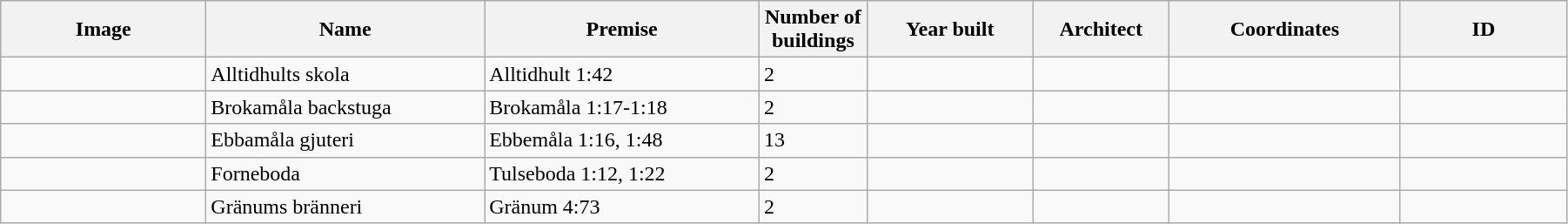<table class="wikitable" width="95%">
<tr>
<th width="150">Image</th>
<th>Name</th>
<th>Premise</th>
<th width="75">Number of<br>buildings</th>
<th width="120">Year built</th>
<th>Architect</th>
<th width="170">Coordinates</th>
<th width="120">ID</th>
</tr>
<tr>
<td></td>
<td>Alltidhults skola</td>
<td>Alltidhult 1:42</td>
<td>2</td>
<td></td>
<td></td>
<td></td>
<td></td>
</tr>
<tr>
<td></td>
<td>Brokamåla backstuga</td>
<td>Brokamåla 1:17-1:18</td>
<td>2</td>
<td></td>
<td></td>
<td></td>
<td></td>
</tr>
<tr>
<td></td>
<td Ebbamåla Bruk>Ebbamåla gjuteri</td>
<td>Ebbemåla 1:16, 1:48</td>
<td>13</td>
<td></td>
<td></td>
<td></td>
<td></td>
</tr>
<tr>
<td></td>
<td>Forneboda</td>
<td>Tulseboda 1:12, 1:22</td>
<td>2</td>
<td></td>
<td></td>
<td></td>
<td></td>
</tr>
<tr>
<td></td>
<td>Gränums bränneri</td>
<td>Gränum 4:73</td>
<td>2</td>
<td></td>
<td></td>
<td></td>
<td></td>
</tr>
</table>
